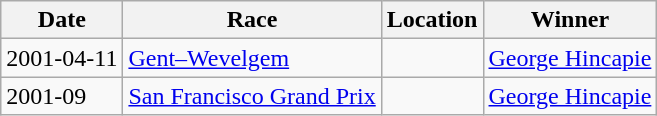<table class="wikitable sortable">
<tr>
<th>Date</th>
<th>Race</th>
<th>Location</th>
<th>Winner</th>
</tr>
<tr>
<td>2001-04-11</td>
<td><a href='#'>Gent–Wevelgem</a></td>
<td></td>
<td><a href='#'>George Hincapie</a></td>
</tr>
<tr>
<td>2001-09</td>
<td><a href='#'>San Francisco Grand Prix</a></td>
<td></td>
<td><a href='#'>George Hincapie</a></td>
</tr>
</table>
